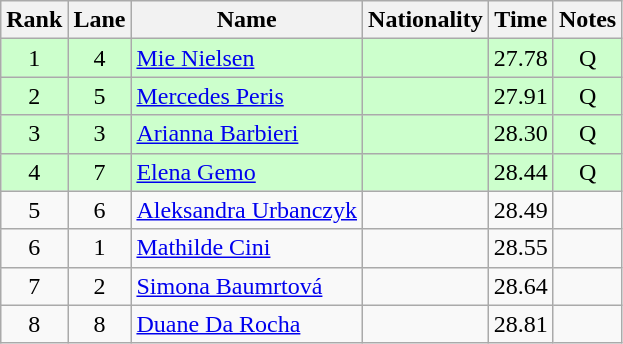<table class="wikitable sortable" style="text-align:center">
<tr>
<th>Rank</th>
<th>Lane</th>
<th>Name</th>
<th>Nationality</th>
<th>Time</th>
<th>Notes</th>
</tr>
<tr bgcolor=ccffcc>
<td>1</td>
<td>4</td>
<td align=left><a href='#'>Mie Nielsen</a></td>
<td align=left></td>
<td>27.78</td>
<td>Q</td>
</tr>
<tr bgcolor=ccffcc>
<td>2</td>
<td>5</td>
<td align=left><a href='#'>Mercedes Peris</a></td>
<td align=left></td>
<td>27.91</td>
<td>Q</td>
</tr>
<tr bgcolor=ccffcc>
<td>3</td>
<td>3</td>
<td align=left><a href='#'>Arianna Barbieri</a></td>
<td align=left></td>
<td>28.30</td>
<td>Q</td>
</tr>
<tr bgcolor=ccffcc>
<td>4</td>
<td>7</td>
<td align=left><a href='#'>Elena Gemo</a></td>
<td align=left></td>
<td>28.44</td>
<td>Q</td>
</tr>
<tr>
<td>5</td>
<td>6</td>
<td align=left><a href='#'>Aleksandra Urbanczyk</a></td>
<td align=left></td>
<td>28.49</td>
<td></td>
</tr>
<tr>
<td>6</td>
<td>1</td>
<td align=left><a href='#'>Mathilde Cini</a></td>
<td align=left></td>
<td>28.55</td>
<td></td>
</tr>
<tr>
<td>7</td>
<td>2</td>
<td align=left><a href='#'>Simona Baumrtová</a></td>
<td align=left></td>
<td>28.64</td>
<td></td>
</tr>
<tr>
<td>8</td>
<td>8</td>
<td align=left><a href='#'>Duane Da Rocha</a></td>
<td align=left></td>
<td>28.81</td>
<td></td>
</tr>
</table>
